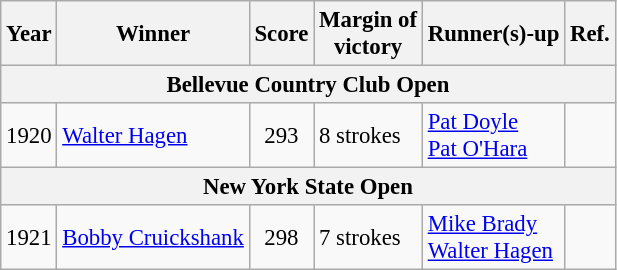<table class="wikitable" style="font-size:95%">
<tr>
<th>Year</th>
<th>Winner</th>
<th>Score</th>
<th>Margin of<br>victory</th>
<th>Runner(s)-up</th>
<th>Ref.</th>
</tr>
<tr>
<th colspan="7">Bellevue Country Club Open</th>
</tr>
<tr>
<td align="center">1920</td>
<td> <a href='#'>Walter Hagen</a></td>
<td align="center">293</td>
<td>8 strokes</td>
<td> <a href='#'>Pat Doyle</a><br> <a href='#'>Pat O'Hara</a></td>
<td></td>
</tr>
<tr>
<th colspan="7">New York State Open</th>
</tr>
<tr>
<td align="center">1921</td>
<td> <a href='#'>Bobby Cruickshank</a></td>
<td align="center">298</td>
<td>7 strokes</td>
<td> <a href='#'>Mike Brady</a><br> <a href='#'>Walter Hagen</a></td>
<td></td>
</tr>
</table>
